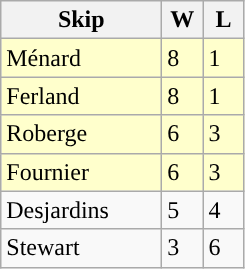<table class="wikitable">
<tr>
<th width=100px>Skip</th>
<th width=20px>W</th>
<th width=20px>L</th>
</tr>
<tr style="background:#ffffcc;">
<td>Ménard</td>
<td>8</td>
<td>1</td>
</tr>
<tr style="background:#ffffcc;">
<td>Ferland</td>
<td>8</td>
<td>1</td>
</tr>
<tr style="background:#ffffcc;">
<td>Roberge</td>
<td>6</td>
<td>3</td>
</tr>
<tr style="background:#ffffcc;">
<td>Fournier</td>
<td>6</td>
<td>3</td>
</tr>
<tr>
<td>Desjardins</td>
<td>5</td>
<td>4</td>
</tr>
<tr>
<td>Stewart</td>
<td>3</td>
<td>6</td>
</tr>
</table>
